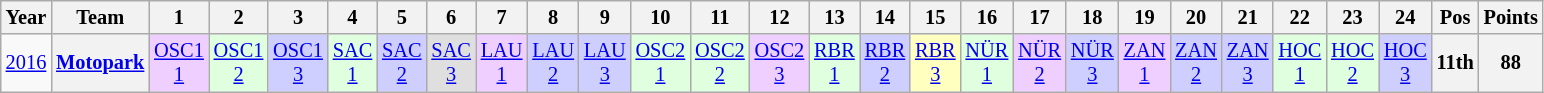<table class="wikitable" style="text-align:center; font-size:85%">
<tr>
<th>Year</th>
<th>Team</th>
<th>1</th>
<th>2</th>
<th>3</th>
<th>4</th>
<th>5</th>
<th>6</th>
<th>7</th>
<th>8</th>
<th>9</th>
<th>10</th>
<th>11</th>
<th>12</th>
<th>13</th>
<th>14</th>
<th>15</th>
<th>16</th>
<th>17</th>
<th>18</th>
<th>19</th>
<th>20</th>
<th>21</th>
<th>22</th>
<th>23</th>
<th>24</th>
<th>Pos</th>
<th>Points</th>
</tr>
<tr>
<td><a href='#'>2016</a></td>
<th nowrap><a href='#'>Motopark</a></th>
<td style="background:#EFCFFF;"><a href='#'>OSC1<br>1</a><br></td>
<td style="background:#DFFFDF;"><a href='#'>OSC1<br>2</a><br></td>
<td style="background:#CFCFFF;"><a href='#'>OSC1<br>3</a><br></td>
<td style="background:#DFFFDF;"><a href='#'>SAC<br>1</a><br></td>
<td style="background:#CFCFFF;"><a href='#'>SAC<br>2</a><br></td>
<td style="background:#DFDFDF;"><a href='#'>SAC<br>3</a><br></td>
<td style="background:#EFCFFF;"><a href='#'>LAU<br>1</a><br></td>
<td style="background:#CFCFFF;"><a href='#'>LAU<br>2</a><br></td>
<td style="background:#CFCFFF;"><a href='#'>LAU<br>3</a><br></td>
<td style="background:#DFFFDF;"><a href='#'>OSC2<br>1</a><br></td>
<td style="background:#DFFFDF;"><a href='#'>OSC2<br>2</a><br></td>
<td style="background:#EFCFFF;"><a href='#'>OSC2<br>3</a><br></td>
<td style="background:#DFFFDF;"><a href='#'>RBR<br>1</a><br></td>
<td style="background:#CFCFFF;"><a href='#'>RBR<br>2</a><br></td>
<td style="background:#FFFFBF;"><a href='#'>RBR<br>3</a><br></td>
<td style="background:#DFFFDF;"><a href='#'>NÜR<br>1</a><br></td>
<td style="background:#EFCFFF;"><a href='#'>NÜR<br>2</a><br></td>
<td style="background:#CFCFFF;"><a href='#'>NÜR<br>3</a><br></td>
<td style="background:#EFCFFF;"><a href='#'>ZAN<br>1</a><br></td>
<td style="background:#CFCFFF;"><a href='#'>ZAN<br>2</a><br></td>
<td style="background:#CFCFFF;"><a href='#'>ZAN<br>3</a><br></td>
<td style="background:#DFFFDF;"><a href='#'>HOC<br>1</a><br></td>
<td style="background:#DFFFDF;"><a href='#'>HOC<br>2</a><br></td>
<td style="background:#CFCFFF;"><a href='#'>HOC<br>3</a><br></td>
<th>11th</th>
<th>88</th>
</tr>
</table>
